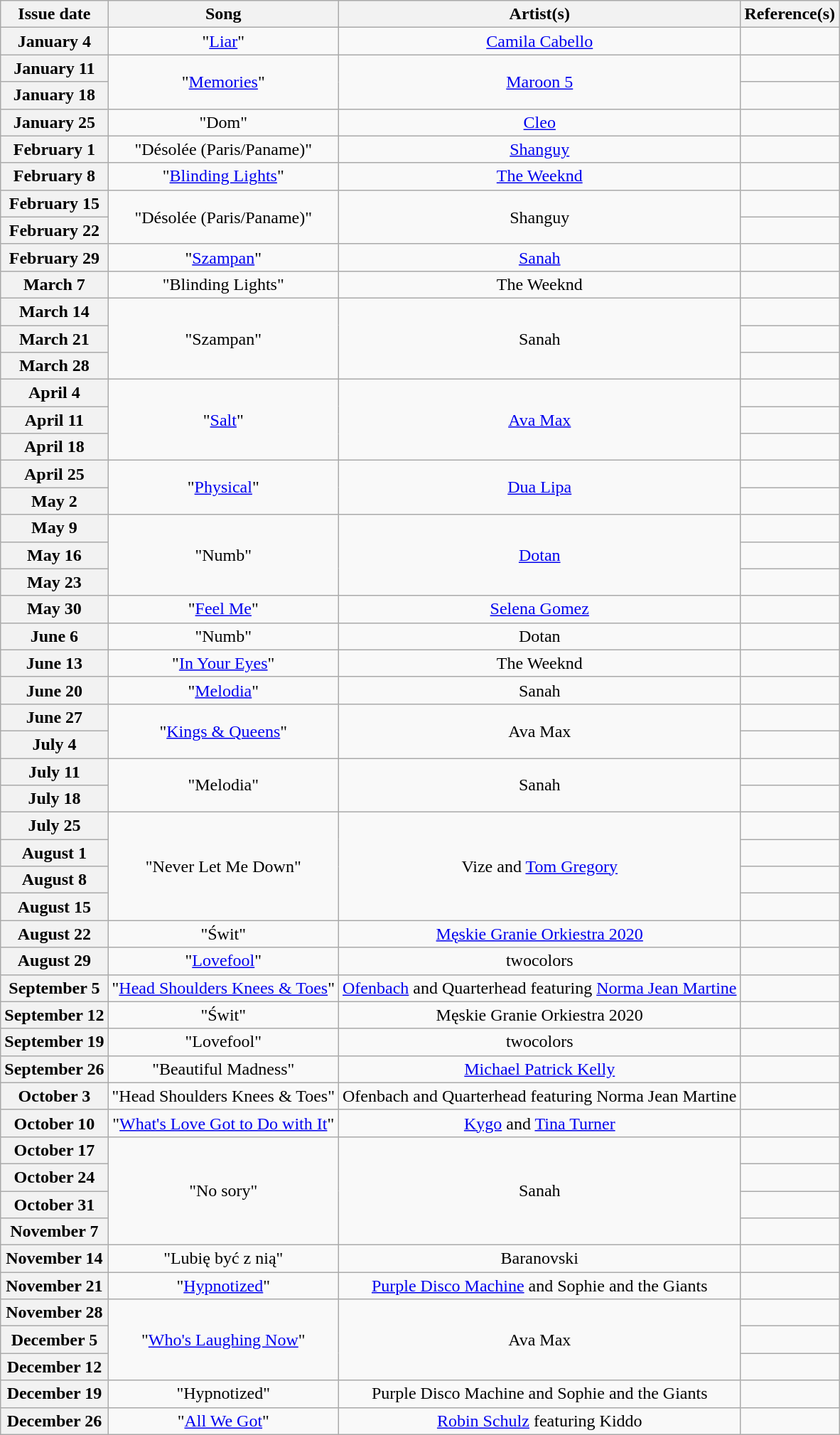<table class="wikitable plainrowheaders" style="text-align: center">
<tr>
<th>Issue date</th>
<th>Song</th>
<th>Artist(s)</th>
<th>Reference(s)</th>
</tr>
<tr>
<th scope="row">January 4</th>
<td>"<a href='#'>Liar</a>"</td>
<td><a href='#'>Camila Cabello</a></td>
<td></td>
</tr>
<tr>
<th scope="row">January 11</th>
<td rowspan="2">"<a href='#'>Memories</a>"</td>
<td rowspan="2"><a href='#'>Maroon 5</a></td>
<td></td>
</tr>
<tr>
<th scope="row">January 18</th>
<td></td>
</tr>
<tr>
<th scope="row">January 25</th>
<td>"Dom"</td>
<td><a href='#'>Cleo</a></td>
<td></td>
</tr>
<tr>
<th scope="row">February 1</th>
<td>"Désolée (Paris/Paname)"</td>
<td><a href='#'>Shanguy</a></td>
<td></td>
</tr>
<tr>
<th scope="row">February 8</th>
<td>"<a href='#'>Blinding Lights</a>"</td>
<td><a href='#'>The Weeknd</a></td>
<td></td>
</tr>
<tr>
<th scope="row">February 15</th>
<td rowspan="2">"Désolée (Paris/Paname)"</td>
<td rowspan="2">Shanguy</td>
<td></td>
</tr>
<tr>
<th scope="row">February 22</th>
<td></td>
</tr>
<tr>
<th scope="row">February 29</th>
<td>"<a href='#'>Szampan</a>"</td>
<td><a href='#'>Sanah</a></td>
<td></td>
</tr>
<tr>
<th scope="row">March 7</th>
<td>"Blinding Lights"</td>
<td>The Weeknd</td>
<td></td>
</tr>
<tr>
<th scope="row">March 14</th>
<td rowspan="3">"Szampan"</td>
<td rowspan="3">Sanah</td>
<td></td>
</tr>
<tr>
<th scope="row">March 21</th>
<td></td>
</tr>
<tr>
<th scope="row">March 28</th>
<td></td>
</tr>
<tr>
<th scope="row">April 4</th>
<td rowspan="3">"<a href='#'>Salt</a>"</td>
<td rowspan="3"><a href='#'>Ava Max</a></td>
<td></td>
</tr>
<tr>
<th scope="row">April 11</th>
<td></td>
</tr>
<tr>
<th scope="row">April 18</th>
<td></td>
</tr>
<tr>
<th scope="row">April 25</th>
<td rowspan="2">"<a href='#'>Physical</a>"</td>
<td rowspan="2"><a href='#'>Dua Lipa</a></td>
<td></td>
</tr>
<tr>
<th scope="row">May 2</th>
<td></td>
</tr>
<tr>
<th scope="row">May 9</th>
<td rowspan="3">"Numb"</td>
<td rowspan="3"><a href='#'>Dotan</a></td>
<td></td>
</tr>
<tr>
<th scope="row">May 16</th>
<td></td>
</tr>
<tr>
<th scope="row">May 23</th>
<td></td>
</tr>
<tr>
<th scope="row">May 30</th>
<td>"<a href='#'>Feel Me</a>"</td>
<td><a href='#'>Selena Gomez</a></td>
<td></td>
</tr>
<tr>
<th scope="row">June 6</th>
<td>"Numb"</td>
<td>Dotan</td>
<td></td>
</tr>
<tr>
<th scope="row">June 13</th>
<td>"<a href='#'>In Your Eyes</a>"</td>
<td>The Weeknd</td>
<td></td>
</tr>
<tr>
<th scope="row">June 20</th>
<td>"<a href='#'>Melodia</a>"</td>
<td>Sanah</td>
<td></td>
</tr>
<tr>
<th scope="row">June 27</th>
<td rowspan="2">"<a href='#'>Kings & Queens</a>"</td>
<td rowspan="2">Ava Max</td>
<td></td>
</tr>
<tr>
<th scope="row">July 4</th>
<td></td>
</tr>
<tr>
<th scope="row">July 11</th>
<td rowspan="2">"Melodia"</td>
<td rowspan="2">Sanah</td>
<td></td>
</tr>
<tr>
<th scope="row">July 18</th>
<td></td>
</tr>
<tr>
<th scope="row">July 25</th>
<td rowspan="4">"Never Let Me Down"</td>
<td rowspan="4">Vize and <a href='#'>Tom Gregory</a></td>
<td></td>
</tr>
<tr>
<th scope="row">August 1</th>
<td></td>
</tr>
<tr>
<th scope="row">August 8</th>
<td></td>
</tr>
<tr>
<th scope="row">August 15</th>
<td></td>
</tr>
<tr>
<th scope="row">August 22</th>
<td>"Świt"</td>
<td><a href='#'>Męskie Granie Orkiestra 2020</a></td>
<td></td>
</tr>
<tr>
<th scope="row">August 29</th>
<td>"<a href='#'>Lovefool</a>"</td>
<td>twocolors</td>
<td></td>
</tr>
<tr>
<th scope="row">September 5</th>
<td>"<a href='#'>Head Shoulders Knees & Toes</a>"</td>
<td><a href='#'>Ofenbach</a> and Quarterhead featuring <a href='#'>Norma Jean Martine</a></td>
<td></td>
</tr>
<tr>
<th scope="row">September 12</th>
<td>"Świt"</td>
<td>Męskie Granie Orkiestra 2020</td>
<td></td>
</tr>
<tr>
<th scope="row">September 19</th>
<td>"Lovefool"</td>
<td>twocolors</td>
<td></td>
</tr>
<tr>
<th scope="row">September 26</th>
<td>"Beautiful Madness"</td>
<td><a href='#'>Michael Patrick Kelly</a></td>
<td></td>
</tr>
<tr>
<th scope="row">October 3</th>
<td>"Head Shoulders Knees & Toes"</td>
<td>Ofenbach and Quarterhead featuring Norma Jean Martine</td>
<td></td>
</tr>
<tr>
<th scope="row">October 10</th>
<td>"<a href='#'>What's Love Got to Do with It</a>"</td>
<td><a href='#'>Kygo</a> and <a href='#'>Tina Turner</a></td>
<td></td>
</tr>
<tr>
<th scope="row">October 17</th>
<td rowspan="4">"No sory"</td>
<td rowspan="4">Sanah</td>
<td></td>
</tr>
<tr>
<th scope="row">October 24</th>
<td></td>
</tr>
<tr>
<th scope="row">October 31</th>
<td></td>
</tr>
<tr>
<th scope="row">November 7</th>
<td></td>
</tr>
<tr>
<th scope="row">November 14</th>
<td>"Lubię być z nią"</td>
<td>Baranovski</td>
<td></td>
</tr>
<tr>
<th scope="row">November 21</th>
<td>"<a href='#'>Hypnotized</a>"</td>
<td><a href='#'>Purple Disco Machine</a> and Sophie and the Giants</td>
<td></td>
</tr>
<tr>
<th scope="row">November 28</th>
<td rowspan="3">"<a href='#'>Who's Laughing Now</a>"</td>
<td rowspan="3">Ava Max</td>
<td></td>
</tr>
<tr>
<th scope="row">December 5</th>
<td></td>
</tr>
<tr>
<th scope="row">December 12</th>
<td></td>
</tr>
<tr>
<th scope="row">December 19</th>
<td>"Hypnotized"</td>
<td>Purple Disco Machine and Sophie and the Giants</td>
<td></td>
</tr>
<tr>
<th scope="row">December 26</th>
<td>"<a href='#'>All We Got</a>"</td>
<td><a href='#'>Robin Schulz</a> featuring Kiddo</td>
<td></td>
</tr>
</table>
